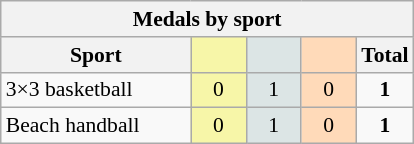<table class="wikitable" style="font-size:90%; text-align:center;">
<tr>
<th colspan="5">Medals by sport</th>
</tr>
<tr>
<th width="120">Sport</th>
<th scope="col" width="30" style="background:#F7F6A8;"></th>
<th scope="col" width="30" style="background:#DCE5E5;"></th>
<th scope="col" width="30" style="background:#FFDAB9;"></th>
<th width="30">Total</th>
</tr>
<tr>
<td align="left">3×3 basketball</td>
<td style="background:#F7F6A8;">0</td>
<td style="background:#DCE5E5;">1</td>
<td style="background:#FFDAB9;">0</td>
<td><strong>1</strong></td>
</tr>
<tr>
<td align="left">Beach handball</td>
<td style="background:#F7F6A8;">0</td>
<td style="background:#DCE5E5;">1</td>
<td style="background:#FFDAB9;">0</td>
<td><strong>1</strong></td>
</tr>
</table>
